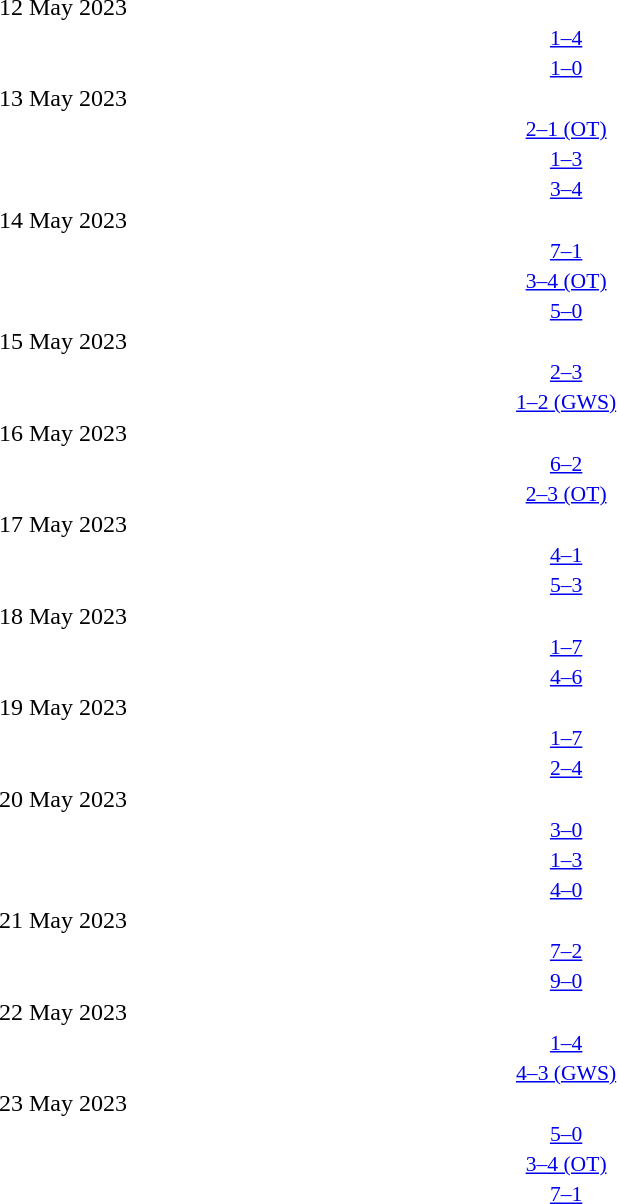<table style="width:100%;" cellspacing="1">
<tr>
<th width=25%></th>
<th width=2%></th>
<th width=6%></th>
<th width=2%></th>
<th width=25%></th>
</tr>
<tr>
<td>12 May 2023</td>
</tr>
<tr style=font-size:90%>
<td align=right></td>
<td></td>
<td align=center><a href='#'>1–4</a></td>
<td></td>
<td></td>
<td></td>
</tr>
<tr style=font-size:90%>
<td align=right></td>
<td></td>
<td align=center><a href='#'>1–0</a></td>
<td></td>
<td></td>
<td></td>
</tr>
<tr>
<td>13 May 2023</td>
</tr>
<tr style=font-size:90%>
<td align=right></td>
<td></td>
<td align=center><a href='#'>2–1 (OT)</a></td>
<td></td>
<td></td>
<td></td>
</tr>
<tr style=font-size:90%>
<td align=right></td>
<td></td>
<td align=center><a href='#'>1–3</a></td>
<td></td>
<td></td>
<td></td>
</tr>
<tr style=font-size:90%>
<td align=right></td>
<td></td>
<td align=center><a href='#'>3–4</a></td>
<td></td>
<td></td>
<td></td>
</tr>
<tr>
<td>14 May 2023</td>
</tr>
<tr style=font-size:90%>
<td align=right></td>
<td></td>
<td align=center><a href='#'>7–1</a></td>
<td></td>
<td></td>
<td></td>
</tr>
<tr style=font-size:90%>
<td align=right></td>
<td></td>
<td align=center><a href='#'>3–4 (OT)</a></td>
<td></td>
<td></td>
<td></td>
</tr>
<tr style=font-size:90%>
<td align=right></td>
<td></td>
<td align=center><a href='#'>5–0</a></td>
<td></td>
<td></td>
<td></td>
</tr>
<tr>
<td>15 May 2023</td>
</tr>
<tr style=font-size:90%>
<td align=right></td>
<td></td>
<td align=center><a href='#'>2–3</a></td>
<td></td>
<td></td>
<td></td>
</tr>
<tr style=font-size:90%>
<td align=right></td>
<td></td>
<td align=center><a href='#'>1–2 (GWS)</a></td>
<td></td>
<td></td>
<td></td>
</tr>
<tr>
<td>16 May 2023</td>
</tr>
<tr style=font-size:90%>
<td align=right></td>
<td></td>
<td align=center><a href='#'>6–2</a></td>
<td></td>
<td></td>
<td></td>
</tr>
<tr style=font-size:90%>
<td align=right></td>
<td></td>
<td align=center><a href='#'>2–3 (OT)</a></td>
<td></td>
<td></td>
<td></td>
</tr>
<tr>
<td>17 May 2023</td>
</tr>
<tr style=font-size:90%>
<td align=right></td>
<td></td>
<td align=center><a href='#'>4–1</a></td>
<td></td>
<td></td>
<td></td>
</tr>
<tr style=font-size:90%>
<td align=right></td>
<td></td>
<td align=center><a href='#'>5–3</a></td>
<td></td>
<td></td>
<td></td>
</tr>
<tr>
<td>18 May 2023</td>
</tr>
<tr style=font-size:90%>
<td align=right></td>
<td></td>
<td align=center><a href='#'>1–7</a></td>
<td></td>
<td></td>
<td></td>
</tr>
<tr style=font-size:90%>
<td align=right></td>
<td></td>
<td align=center><a href='#'>4–6</a></td>
<td></td>
<td></td>
<td></td>
</tr>
<tr>
<td>19 May 2023</td>
</tr>
<tr style=font-size:90%>
<td align=right></td>
<td></td>
<td align=center><a href='#'>1–7</a></td>
<td></td>
<td></td>
<td></td>
</tr>
<tr style=font-size:90%>
<td align=right></td>
<td></td>
<td align=center><a href='#'>2–4</a></td>
<td></td>
<td></td>
<td></td>
</tr>
<tr>
<td>20 May 2023</td>
</tr>
<tr style=font-size:90%>
<td align=right></td>
<td></td>
<td align=center><a href='#'>3–0</a></td>
<td></td>
<td></td>
<td></td>
</tr>
<tr style=font-size:90%>
<td align=right></td>
<td></td>
<td align=center><a href='#'>1–3</a></td>
<td></td>
<td></td>
<td></td>
</tr>
<tr style=font-size:90%>
<td align=right></td>
<td></td>
<td align=center><a href='#'>4–0</a></td>
<td></td>
<td></td>
<td></td>
</tr>
<tr>
<td>21 May 2023</td>
</tr>
<tr style=font-size:90%>
<td align=right></td>
<td></td>
<td align=center><a href='#'>7–2</a></td>
<td></td>
<td></td>
<td></td>
</tr>
<tr style=font-size:90%>
<td align=right></td>
<td></td>
<td align=center><a href='#'>9–0</a></td>
<td></td>
<td></td>
<td></td>
</tr>
<tr>
<td>22 May 2023</td>
</tr>
<tr style=font-size:90%>
<td align=right></td>
<td></td>
<td align=center><a href='#'>1–4</a></td>
<td></td>
<td></td>
<td></td>
</tr>
<tr style=font-size:90%>
<td align=right></td>
<td></td>
<td align=center><a href='#'>4–3 (GWS)</a></td>
<td></td>
<td></td>
<td></td>
</tr>
<tr>
<td>23 May 2023</td>
</tr>
<tr style=font-size:90%>
<td align=right></td>
<td></td>
<td align=center><a href='#'>5–0</a></td>
<td></td>
<td></td>
<td></td>
</tr>
<tr style=font-size:90%>
<td align=right></td>
<td></td>
<td align=center><a href='#'>3–4 (OT)</a></td>
<td></td>
<td></td>
<td></td>
</tr>
<tr style=font-size:90%>
<td align=right></td>
<td></td>
<td align=center><a href='#'>7–1</a></td>
<td></td>
<td></td>
<td></td>
</tr>
</table>
